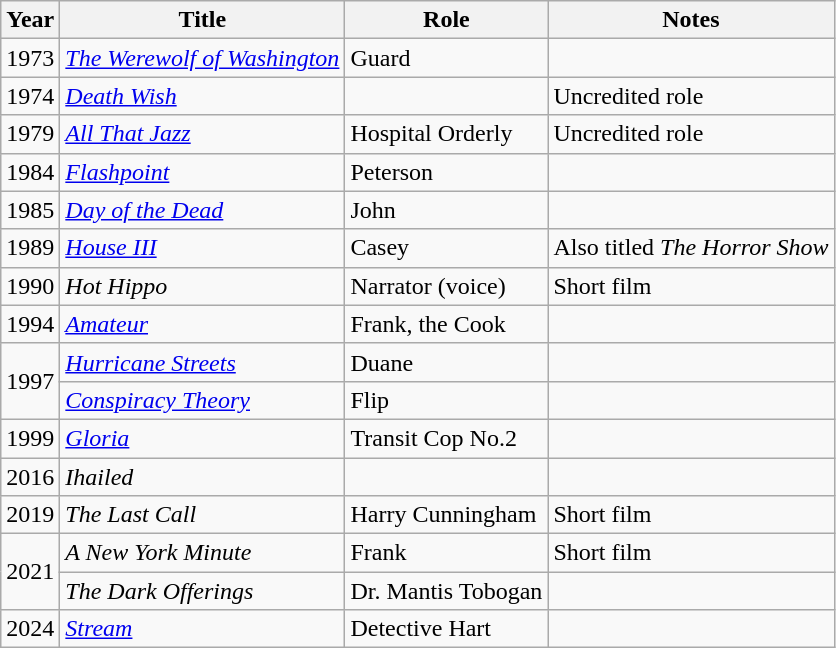<table class="wikitable sortable">
<tr>
<th>Year</th>
<th>Title</th>
<th>Role</th>
<th class="unsortable">Notes</th>
</tr>
<tr>
<td>1973</td>
<td><em><a href='#'>The Werewolf of Washington</a></em></td>
<td>Guard</td>
<td></td>
</tr>
<tr>
<td>1974</td>
<td><em><a href='#'>Death Wish</a></em></td>
<td></td>
<td>Uncredited role</td>
</tr>
<tr>
<td>1979</td>
<td><em><a href='#'>All That Jazz</a></em></td>
<td>Hospital Orderly</td>
<td>Uncredited role</td>
</tr>
<tr>
<td>1984</td>
<td><em><a href='#'>Flashpoint</a></em></td>
<td>Peterson</td>
<td></td>
</tr>
<tr>
<td>1985</td>
<td><em><a href='#'>Day of the Dead</a></em></td>
<td>John</td>
<td></td>
</tr>
<tr>
<td>1989</td>
<td><em><a href='#'>House III</a></em></td>
<td>Casey</td>
<td>Also titled <em>The Horror Show</em></td>
</tr>
<tr>
<td>1990</td>
<td><em>Hot Hippo</em></td>
<td>Narrator (voice)</td>
<td>Short film</td>
</tr>
<tr>
<td>1994</td>
<td><em><a href='#'>Amateur</a></em></td>
<td>Frank, the Cook</td>
<td></td>
</tr>
<tr>
<td rowspan="2">1997</td>
<td><em><a href='#'>Hurricane Streets</a></em></td>
<td>Duane</td>
<td></td>
</tr>
<tr>
<td><em><a href='#'>Conspiracy Theory</a></em></td>
<td>Flip</td>
<td></td>
</tr>
<tr>
<td>1999</td>
<td><em><a href='#'>Gloria</a></em></td>
<td>Transit Cop No.2</td>
<td></td>
</tr>
<tr>
<td>2016</td>
<td><em>Ihailed</em></td>
<td></td>
<td></td>
</tr>
<tr>
<td>2019</td>
<td><em>The Last Call</em></td>
<td>Harry Cunningham</td>
<td>Short film</td>
</tr>
<tr>
<td rowspan="2">2021</td>
<td><em>A New York Minute</em></td>
<td>Frank</td>
<td>Short film</td>
</tr>
<tr>
<td><em>The Dark Offerings</em></td>
<td>Dr. Mantis Tobogan</td>
<td></td>
</tr>
<tr>
<td>2024</td>
<td><em><a href='#'>Stream</a></em></td>
<td>Detective Hart</td>
<td></td>
</tr>
</table>
